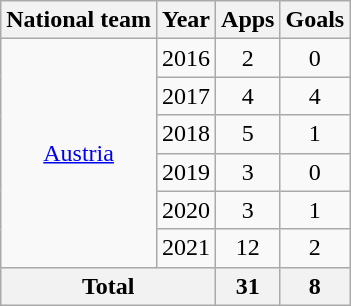<table class="wikitable" style="text-align:center">
<tr>
<th>National team</th>
<th>Year</th>
<th>Apps</th>
<th>Goals</th>
</tr>
<tr>
<td rowspan="6"><a href='#'>Austria</a></td>
<td>2016</td>
<td>2</td>
<td>0</td>
</tr>
<tr>
<td>2017</td>
<td>4</td>
<td>4</td>
</tr>
<tr>
<td>2018</td>
<td>5</td>
<td>1</td>
</tr>
<tr>
<td>2019</td>
<td>3</td>
<td>0</td>
</tr>
<tr>
<td>2020</td>
<td>3</td>
<td>1</td>
</tr>
<tr>
<td>2021</td>
<td>12</td>
<td>2</td>
</tr>
<tr>
<th colspan="2">Total</th>
<th>31</th>
<th>8</th>
</tr>
</table>
